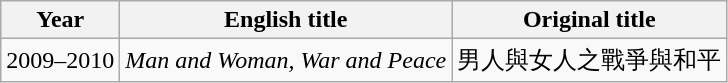<table class="wikitable sortable">
<tr>
<th>Year</th>
<th>English title</th>
<th>Original title</th>
</tr>
<tr>
<td>2009–2010</td>
<td><em>Man and Woman, War and Peace</em></td>
<td>男人與女人之戰爭與和平</td>
</tr>
</table>
